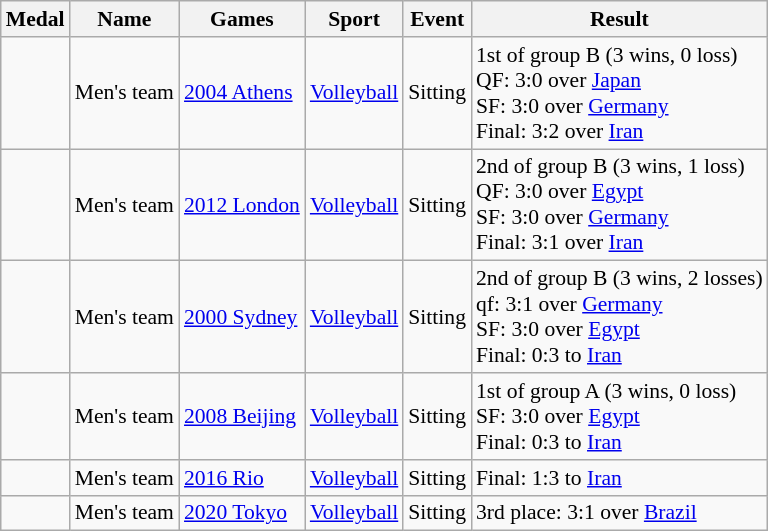<table class="wikitable sortable" style="font-size:90%">
<tr>
<th>Medal</th>
<th>Name</th>
<th>Games</th>
<th>Sport</th>
<th>Event</th>
<th>Result</th>
</tr>
<tr>
<td></td>
<td>Men's team</td>
<td><a href='#'>2004 Athens</a></td>
<td><a href='#'>Volleyball</a></td>
<td>Sitting</td>
<td>1st of group B (3 wins, 0 loss)<br> QF: 3:0 over <a href='#'>Japan</a><br> SF: 3:0 over <a href='#'>Germany</a><br> Final: 3:2 over <a href='#'>Iran</a><br></td>
</tr>
<tr>
<td></td>
<td>Men's team</td>
<td><a href='#'>2012 London</a></td>
<td><a href='#'>Volleyball</a></td>
<td>Sitting</td>
<td>2nd of group B (3 wins, 1 loss)<br> QF: 3:0 over <a href='#'>Egypt</a><br> SF: 3:0 over <a href='#'>Germany</a><br> Final: 3:1 over <a href='#'>Iran</a><br></td>
</tr>
<tr>
<td></td>
<td>Men's team</td>
<td><a href='#'>2000 Sydney</a></td>
<td><a href='#'>Volleyball</a></td>
<td>Sitting</td>
<td>2nd of group B (3 wins, 2 losses)<br> qf: 3:1 over <a href='#'>Germany</a><br> SF: 3:0 over <a href='#'>Egypt</a><br> Final: 0:3 to <a href='#'>Iran</a><br></td>
</tr>
<tr>
<td></td>
<td>Men's team</td>
<td><a href='#'>2008 Beijing</a></td>
<td><a href='#'>Volleyball</a></td>
<td>Sitting</td>
<td>1st of group A (3 wins, 0 loss)<br> SF: 3:0 over <a href='#'>Egypt</a><br> Final: 0:3 to <a href='#'>Iran</a><br></td>
</tr>
<tr>
<td></td>
<td>Men's team</td>
<td><a href='#'>2016 Rio</a></td>
<td><a href='#'>Volleyball</a></td>
<td>Sitting</td>
<td>Final: 1:3 to <a href='#'>Iran</a><br></td>
</tr>
<tr>
<td></td>
<td>Men's team</td>
<td><a href='#'>2020 Tokyo</a></td>
<td><a href='#'>Volleyball</a></td>
<td>Sitting</td>
<td>3rd place: 3:1 over <a href='#'>Brazil</a><br></td>
</tr>
</table>
